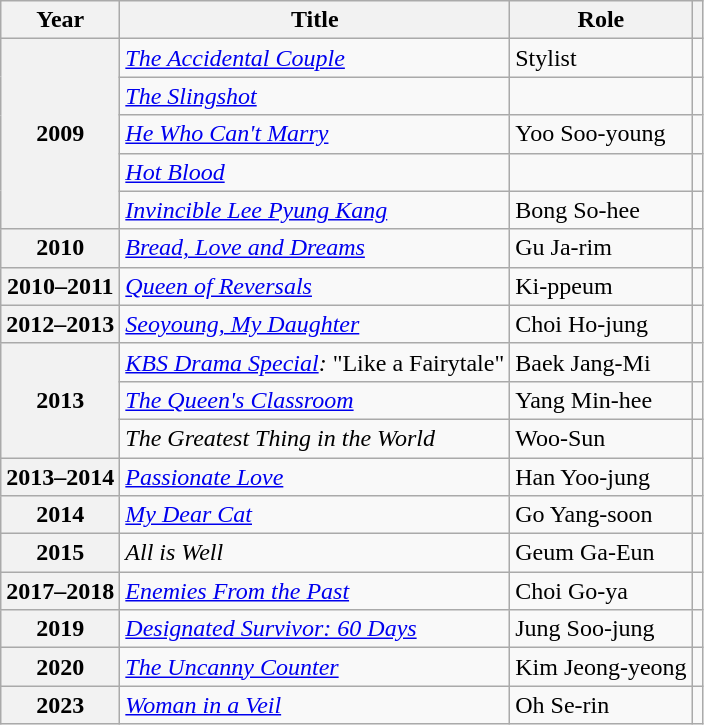<table class="wikitable plainrowheaders sortable">
<tr>
<th scope="col">Year</th>
<th scope="col">Title</th>
<th scope="col">Role</th>
<th scope="col" class="unsortable"></th>
</tr>
<tr>
<th scope="row" rowspan="5">2009</th>
<td><em><a href='#'>The Accidental Couple</a></em></td>
<td>Stylist</td>
<td></td>
</tr>
<tr>
<td><em><a href='#'>The Slingshot</a></em></td>
<td></td>
<td></td>
</tr>
<tr>
<td><em><a href='#'>He Who Can't Marry</a></em></td>
<td>Yoo Soo-young</td>
<td></td>
</tr>
<tr>
<td><em><a href='#'>Hot Blood</a></em></td>
<td></td>
<td></td>
</tr>
<tr>
<td><em><a href='#'>Invincible Lee Pyung Kang</a></em></td>
<td>Bong So-hee</td>
<td></td>
</tr>
<tr>
<th scope="row">2010</th>
<td><em><a href='#'>Bread, Love and Dreams</a></em></td>
<td>Gu Ja-rim</td>
<td></td>
</tr>
<tr>
<th scope="row">2010–2011</th>
<td><em><a href='#'>Queen of Reversals</a></em></td>
<td>Ki-ppeum</td>
<td></td>
</tr>
<tr>
<th scope="row">2012–2013</th>
<td><em><a href='#'>Seoyoung, My Daughter</a></em></td>
<td>Choi Ho-jung</td>
<td></td>
</tr>
<tr>
<th scope="row" rowspan="3">2013</th>
<td><em><a href='#'>KBS Drama Special</a>:</em> "Like a Fairytale"</td>
<td>Baek Jang-Mi</td>
<td style="text-align:center"></td>
</tr>
<tr>
<td><em><a href='#'>The Queen's Classroom</a></em></td>
<td>Yang Min-hee</td>
<td></td>
</tr>
<tr>
<td><em>The Greatest Thing in the World</em></td>
<td>Woo-Sun</td>
<td style="text-align:center"></td>
</tr>
<tr>
<th scope="row">2013–2014</th>
<td><em><a href='#'>Passionate Love</a></em></td>
<td>Han Yoo-jung</td>
<td></td>
</tr>
<tr>
<th scope="row">2014</th>
<td><em><a href='#'>My Dear Cat</a></em></td>
<td>Go Yang-soon</td>
<td></td>
</tr>
<tr>
<th scope="row">2015</th>
<td><em>All is Well</em></td>
<td>Geum Ga-Eun</td>
<td style="text-align:center"></td>
</tr>
<tr>
<th scope="row">2017–2018</th>
<td><em><a href='#'>Enemies From the Past</a></em></td>
<td>Choi Go-ya</td>
<td style="text-align:center"></td>
</tr>
<tr>
<th scope="row">2019</th>
<td><em><a href='#'>Designated Survivor: 60 Days</a></em></td>
<td>Jung Soo-jung</td>
<td style="text-align:center"></td>
</tr>
<tr>
<th scope="row">2020</th>
<td><em><a href='#'>The Uncanny Counter</a></em></td>
<td>Kim Jeong-yeong</td>
<td style="text-align:center"></td>
</tr>
<tr>
<th scope="row">2023</th>
<td><em> <a href='#'>Woman in a Veil</a></em></td>
<td>Oh Se-rin</td>
<td style="text-align:center"></td>
</tr>
</table>
